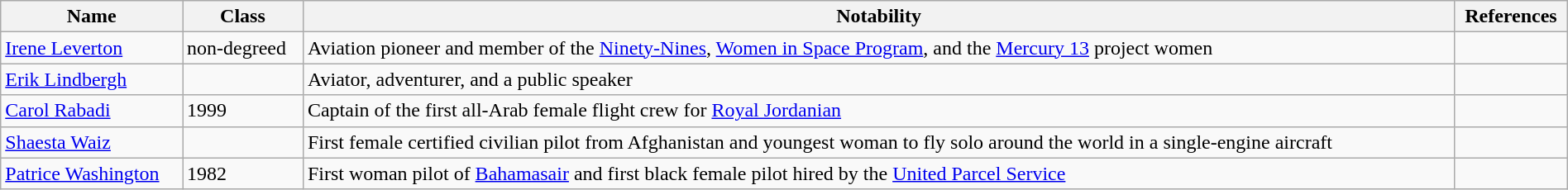<table class="wikitable sortable" style="width:100%;">
<tr>
<th>Name</th>
<th>Class</th>
<th>Notability</th>
<th>References</th>
</tr>
<tr>
<td><a href='#'>Irene Leverton</a></td>
<td>non-degreed</td>
<td>Aviation pioneer and member of the <a href='#'>Ninety-Nines</a>, <a href='#'>Women in Space Program</a>, and the <a href='#'>Mercury 13</a> project women</td>
<td></td>
</tr>
<tr>
<td><a href='#'>Erik Lindbergh</a></td>
<td></td>
<td>Aviator, adventurer, and a public speaker</td>
<td></td>
</tr>
<tr>
<td><a href='#'>Carol Rabadi</a></td>
<td>1999</td>
<td>Captain of the first all-Arab female flight crew for <a href='#'>Royal Jordanian</a></td>
<td></td>
</tr>
<tr>
<td><a href='#'>Shaesta Waiz</a></td>
<td></td>
<td>First female certified civilian pilot from Afghanistan and youngest woman to fly solo around the world in a single-engine aircraft</td>
<td></td>
</tr>
<tr>
<td><a href='#'>Patrice Washington</a></td>
<td>1982</td>
<td>First woman pilot of <a href='#'>Bahamasair</a> and first black female pilot hired by the <a href='#'>United Parcel Service</a></td>
<td></td>
</tr>
</table>
